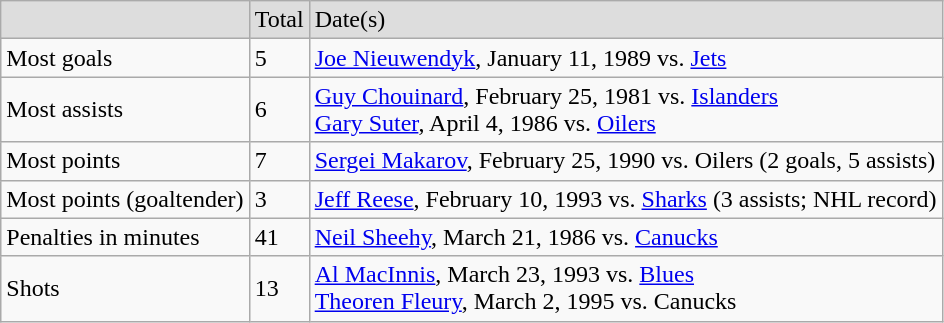<table class="wikitable">
<tr bgcolor="#dddddd">
<td></td>
<td>Total</td>
<td>Date(s)</td>
</tr>
<tr>
<td>Most goals</td>
<td>5</td>
<td><a href='#'>Joe Nieuwendyk</a>, January 11, 1989 vs. <a href='#'>Jets</a></td>
</tr>
<tr>
<td>Most assists</td>
<td>6</td>
<td><a href='#'>Guy Chouinard</a>, February 25, 1981 vs. <a href='#'>Islanders</a><br><a href='#'>Gary Suter</a>, April 4, 1986 vs. <a href='#'>Oilers</a></td>
</tr>
<tr>
<td>Most points</td>
<td>7</td>
<td><a href='#'>Sergei Makarov</a>, February 25, 1990 vs. Oilers (2 goals, 5 assists)</td>
</tr>
<tr>
<td>Most points (goaltender)</td>
<td>3</td>
<td><a href='#'>Jeff Reese</a>, February 10, 1993 vs. <a href='#'>Sharks</a> (3 assists; NHL record)</td>
</tr>
<tr>
<td>Penalties in minutes</td>
<td>41</td>
<td><a href='#'>Neil Sheehy</a>, March 21, 1986 vs. <a href='#'>Canucks</a></td>
</tr>
<tr>
<td>Shots</td>
<td>13</td>
<td><a href='#'>Al MacInnis</a>, March 23, 1993 vs. <a href='#'>Blues</a><br><a href='#'>Theoren Fleury</a>, March 2, 1995 vs. Canucks</td>
</tr>
</table>
